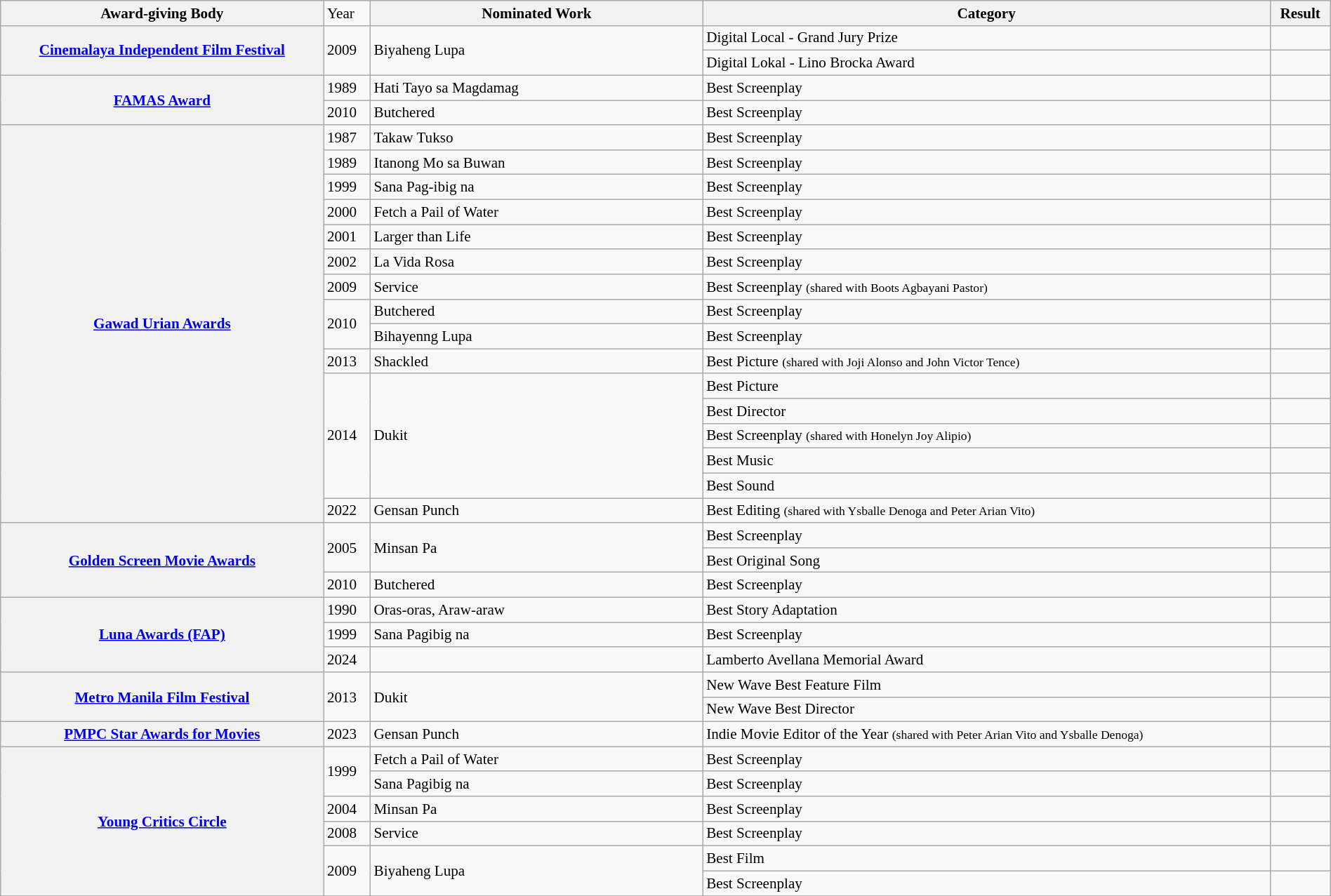<table class="wikitable sortable plainrowheaders" style="font-size:88%; width:100%;">
<tr>
<th>Award-giving Body</th>
<td>Year</td>
<th scope="col" width="25%">Nominated Work</th>
<th>Category</th>
<th>Result</th>
</tr>
<tr>
<th scope="rowgroup" rowspan="2"><a href='#'>Cinemalaya Independent Film Festival</a></th>
<td rowspan="2">2009</td>
<td rowspan="2">Biyaheng Lupa</td>
<td>Digital Local - Grand Jury Prize</td>
<td></td>
</tr>
<tr>
<td>Digital Lokal - Lino Brocka Award</td>
<td></td>
</tr>
<tr>
<th scope="rowgroup" rowspan="2"><a href='#'>FAMAS Award</a></th>
<td>1989</td>
<td>Hati Tayo sa Magdamag</td>
<td>Best Screenplay</td>
<td></td>
</tr>
<tr>
<td>2010</td>
<td>Butchered</td>
<td>Best Screenplay</td>
<td></td>
</tr>
<tr>
<th scope="rowgroup" rowspan="16"><a href='#'>Gawad Urian Awards</a></th>
<td>1987</td>
<td>Takaw Tukso</td>
<td>Best Screenplay</td>
<td></td>
</tr>
<tr>
<td>1989</td>
<td>Itanong Mo sa Buwan</td>
<td>Best Screenplay</td>
<td></td>
</tr>
<tr>
<td>1999</td>
<td>Sana Pag-ibig na</td>
<td>Best Screenplay</td>
<td></td>
</tr>
<tr>
<td>2000</td>
<td>Fetch a Pail of Water</td>
<td>Best Screenplay</td>
<td></td>
</tr>
<tr>
<td>2001</td>
<td>Larger than Life</td>
<td>Best Screenplay</td>
<td></td>
</tr>
<tr>
<td>2002</td>
<td>La Vida Rosa</td>
<td>Best Screenplay</td>
<td></td>
</tr>
<tr>
<td>2009</td>
<td>Service</td>
<td>Best Screenplay <small>(shared with Boots Agbayani Pastor)</small></td>
<td></td>
</tr>
<tr>
<td rowspan="2">2010</td>
<td>Butchered</td>
<td>Best Screenplay</td>
<td></td>
</tr>
<tr>
<td>Bihayenng Lupa</td>
<td>Best Screenplay</td>
<td></td>
</tr>
<tr>
<td>2013</td>
<td>Shackled</td>
<td>Best Picture <small>(shared with Joji Alonso and John Victor Tence)</small></td>
<td></td>
</tr>
<tr>
<td rowspan="5">2014</td>
<td rowspan="5">Dukit</td>
<td>Best Picture</td>
<td></td>
</tr>
<tr>
<td>Best Director</td>
<td></td>
</tr>
<tr>
<td>Best Screenplay <small>(shared with Honelyn Joy Alipio)</small></td>
<td></td>
</tr>
<tr>
<td>Best Music</td>
<td></td>
</tr>
<tr>
<td>Best Sound</td>
<td></td>
</tr>
<tr>
<td>2022</td>
<td>Gensan Punch</td>
<td>Best Editing <small>(shared with Ysballe Denoga and Peter Arian Vito)</small></td>
<td></td>
</tr>
<tr>
<th scope="rowgroup" rowspan="3"><a href='#'>Golden Screen Movie Awards</a></th>
<td rowspan="2">2005</td>
<td rowspan="2">Minsan Pa</td>
<td>Best Screenplay</td>
<td></td>
</tr>
<tr>
<td>Best Original Song</td>
<td></td>
</tr>
<tr>
<td>2010</td>
<td>Butchered</td>
<td>Best Screenplay</td>
<td></td>
</tr>
<tr>
<th scope="rowgroup" rowspan="3"><a href='#'>Luna Awards (FAP)</a></th>
<td>1990</td>
<td>Oras-oras, Araw-araw</td>
<td>Best Story Adaptation</td>
<td></td>
</tr>
<tr>
<td>1999</td>
<td>Sana Pagibig na</td>
<td>Best Screenplay</td>
<td></td>
</tr>
<tr>
<td>2024</td>
<td></td>
<td>Lamberto Avellana Memorial Award</td>
<td></td>
</tr>
<tr>
<th scope="rowgroup" rowspan="2"><a href='#'>Metro Manila Film Festival</a></th>
<td rowspan="2">2013</td>
<td rowspan="2">Dukit</td>
<td>New Wave Best Feature Film</td>
<td></td>
</tr>
<tr>
<td>New Wave Best Director</td>
<td></td>
</tr>
<tr>
<th scope="rowgroup"><a href='#'>PMPC Star Awards for Movies</a></th>
<td>2023</td>
<td>Gensan Punch</td>
<td>Indie Movie Editor of the Year <small>(shared with Peter Arian Vito and Ysballe Denoga)</small></td>
<td></td>
</tr>
<tr>
<th scope="rowgroup" rowspan="6"><a href='#'>Young Critics Circle</a></th>
<td rowspan="2">1999</td>
<td>Fetch a Pail of Water</td>
<td>Best Screenplay</td>
<td></td>
</tr>
<tr>
<td>Sana Pagibig na</td>
<td>Best Screenplay</td>
<td></td>
</tr>
<tr>
<td>2004</td>
<td>Minsan Pa</td>
<td>Best Screenplay</td>
<td></td>
</tr>
<tr>
<td>2008</td>
<td>Service</td>
<td>Best Screenplay</td>
<td></td>
</tr>
<tr>
<td rowspan="2">2009</td>
<td rowspan="2">Biyaheng Lupa</td>
<td>Best Film</td>
<td></td>
</tr>
<tr>
<td>Best Screenplay</td>
<td></td>
</tr>
<tr>
</tr>
</table>
